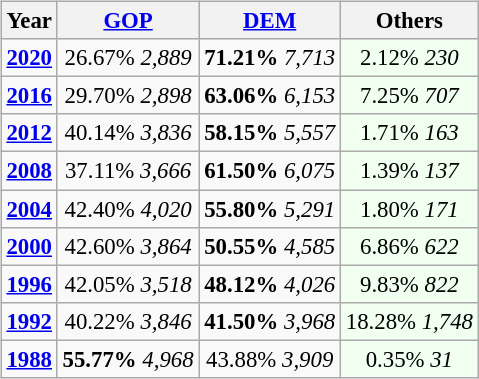<table class="wikitable" style="float:right; margin:1em 0 1em 1em; font-size:95%;">
<tr>
<th>Year</th>
<th><a href='#'>GOP</a></th>
<th><a href='#'>DEM</a></th>
<th>Others</th>
</tr>
<tr>
<td style="text-align:center"; ><strong><a href='#'>2020</a></strong></td>
<td style="text-align:center"; >26.67% <em>2,889</em></td>
<td style="text-align:center"; ><strong>71.21%</strong> <em>7,713</em></td>
<td style="text-align:center; background:honeyDew;">2.12% <em>230</em></td>
</tr>
<tr>
<td style="text-align:center"; ><strong><a href='#'>2016</a></strong></td>
<td style="text-align:center"; >29.70% <em>2,898</em></td>
<td style="text-align:center"; ><strong>63.06%</strong> <em>6,153</em></td>
<td style="text-align:center; background:honeyDew;">7.25% <em>707</em></td>
</tr>
<tr>
<td style="text-align:center"; ><strong><a href='#'>2012</a></strong></td>
<td style="text-align:center"; >40.14% <em>3,836</em></td>
<td style="text-align:center"; ><strong>58.15%</strong> <em>5,557</em></td>
<td style="text-align:center; background:honeyDew;">1.71% <em>163</em></td>
</tr>
<tr>
<td style="text-align:center"; ><strong><a href='#'>2008</a></strong></td>
<td style="text-align:center"; >37.11% <em>3,666</em></td>
<td style="text-align:center"; ><strong>61.50%</strong> <em>6,075</em></td>
<td style="text-align:center; background:honeyDew;">1.39% <em>137</em></td>
</tr>
<tr>
<td style="text-align:center"; ><strong><a href='#'>2004</a></strong></td>
<td style="text-align:center"; >42.40% <em>4,020</em></td>
<td style="text-align:center"; ><strong>55.80%</strong> <em>5,291</em></td>
<td style="text-align:center; background:honeyDew;">1.80% <em>171</em></td>
</tr>
<tr>
<td style="text-align:center"; ><strong><a href='#'>2000</a></strong></td>
<td style="text-align:center"; >42.60% <em>3,864</em></td>
<td style="text-align:center"; ><strong>50.55%</strong> <em>4,585</em></td>
<td style="text-align:center; background:honeyDew;">6.86% <em>622</em></td>
</tr>
<tr>
<td style="text-align:center"; ><strong><a href='#'>1996</a></strong></td>
<td style="text-align:center"; >42.05% <em>3,518</em></td>
<td style="text-align:center"; ><strong>48.12%</strong> <em>4,026</em></td>
<td style="text-align:center; background:honeyDew;">9.83% <em>822</em></td>
</tr>
<tr>
<td style="text-align:center"; ><strong><a href='#'>1992</a></strong></td>
<td style="text-align:center"; >40.22% <em>3,846</em></td>
<td style="text-align:center"; ><strong>41.50%</strong> <em>3,968</em></td>
<td style="text-align:center; background:honeyDew;">18.28% <em>1,748</em></td>
</tr>
<tr>
<td style="text-align:center"; ><strong><a href='#'>1988</a></strong></td>
<td style="text-align:center"; ><strong>55.77%</strong> <em>4,968</em></td>
<td style="text-align:center"; >43.88% <em>3,909</em></td>
<td style="text-align:center; background:honeyDew;">0.35% <em>31</em></td>
</tr>
</table>
